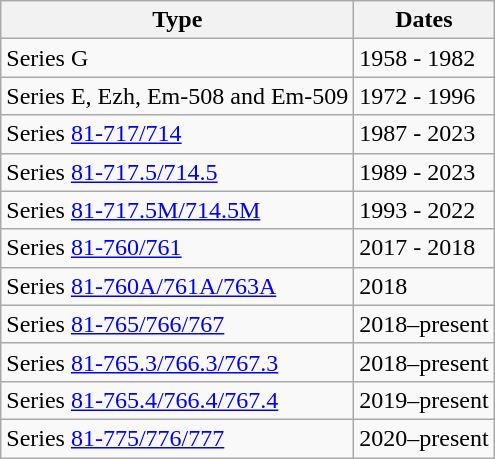<table class=wikitable>
<tr>
<th>Type</th>
<th>Dates</th>
</tr>
<tr>
<td>Series G</td>
<td>1958 - 1982</td>
</tr>
<tr>
<td>Series E, Ezh, Em-508 and Em-509</td>
<td>1972 - 1996</td>
</tr>
<tr>
<td>Series <a href='#'>81-717/714</a></td>
<td>1987 - 2023</td>
</tr>
<tr>
<td>Series <a href='#'>81-717.5/714.5</a></td>
<td>1989 - 2023</td>
</tr>
<tr>
<td>Series <a href='#'>81-717.5M/714.5M</a></td>
<td>1993 - 2022</td>
</tr>
<tr>
<td>Series <a href='#'>81-760/761</a></td>
<td>2017 - 2018</td>
</tr>
<tr>
<td>Series <a href='#'>81-760A/761A/763A</a></td>
<td>2018</td>
</tr>
<tr>
<td>Series <a href='#'>81-765/766/767</a></td>
<td>2018–present</td>
</tr>
<tr>
<td>Series <a href='#'>81-765.3/766.3/767.3</a></td>
<td>2018–present</td>
</tr>
<tr>
<td>Series <a href='#'>81-765.4/766.4/767.4</a></td>
<td>2019–present</td>
</tr>
<tr>
<td>Series <a href='#'>81-775/776/777</a></td>
<td>2020–present</td>
</tr>
</table>
